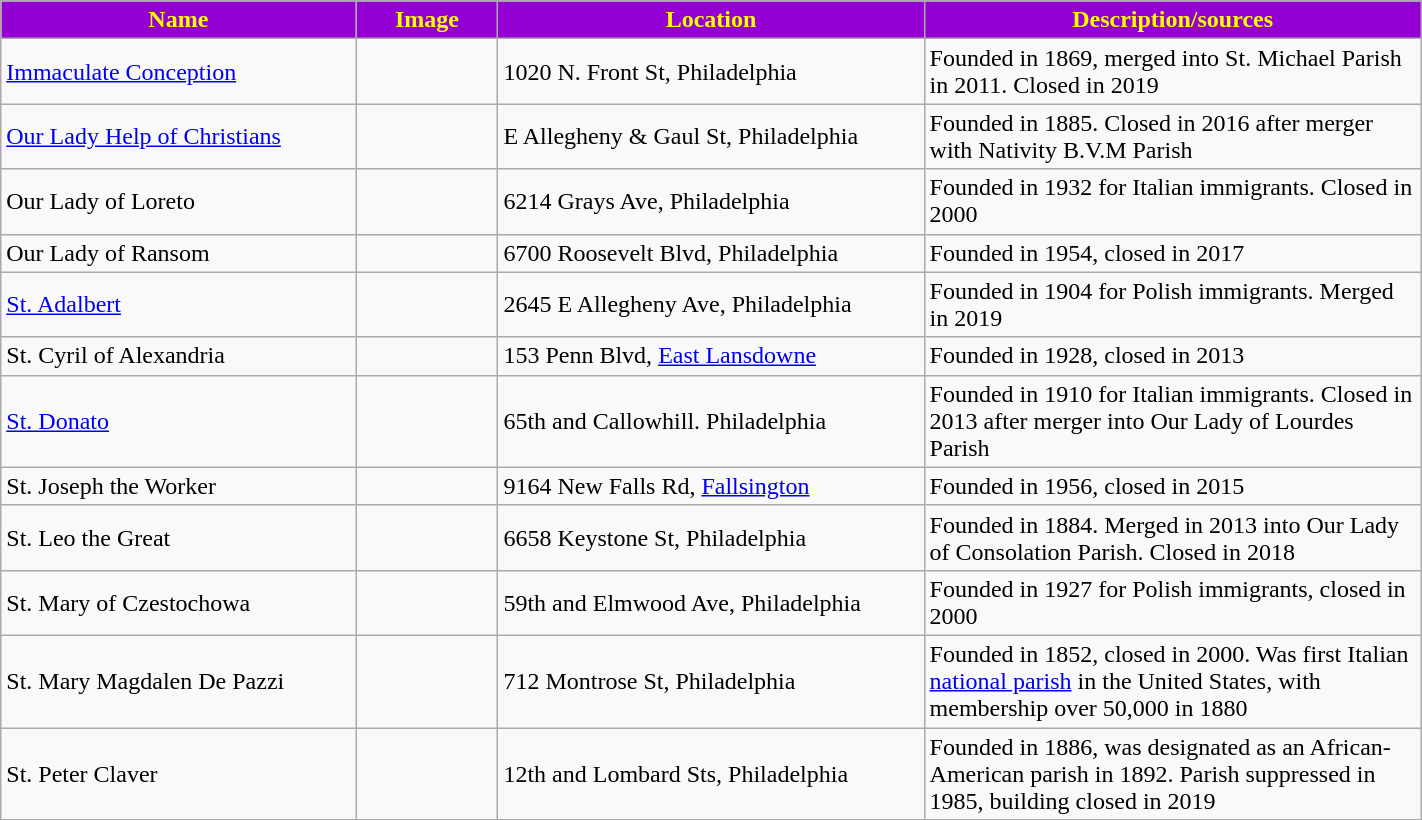<table class="wikitable sortable" style="width:75%">
<tr>
<th style="background:darkviolet; color:yellow;" width="25%"><strong>Name</strong></th>
<th style="background:darkviolet; color:yellow;" width="10%"><strong>Image</strong></th>
<th style="background:darkviolet; color:yellow;" width="30%"><strong>Location</strong></th>
<th style="background:darkviolet; color:yellow;" width="35%"><strong>Description/sources</strong></th>
</tr>
<tr>
<td><a href='#'>Immaculate Conception</a></td>
<td></td>
<td>1020 N. Front St, Philadelphia</td>
<td>Founded in 1869, merged into  St. Michael Parish in 2011.  Closed in 2019</td>
</tr>
<tr>
<td><a href='#'>Our Lady Help of Christians</a></td>
<td></td>
<td>E Allegheny & Gaul St, Philadelphia</td>
<td>Founded in 1885. Closed in 2016 after merger with Nativity B.V.M Parish</td>
</tr>
<tr>
<td>Our Lady of Loreto</td>
<td></td>
<td>6214 Grays Ave, Philadelphia</td>
<td>Founded in 1932 for Italian immigrants.  Closed in 2000 </td>
</tr>
<tr>
<td>Our Lady of Ransom</td>
<td></td>
<td>6700 Roosevelt Blvd, Philadelphia</td>
<td>Founded in 1954, closed in 2017</td>
</tr>
<tr>
<td><a href='#'>St. Adalbert</a></td>
<td></td>
<td>2645 E Allegheny Ave, Philadelphia</td>
<td>Founded in 1904 for Polish immigrants. Merged in 2019 </td>
</tr>
<tr>
<td>St. Cyril of Alexandria</td>
<td></td>
<td>153 Penn Blvd, <a href='#'>East Lansdowne</a></td>
<td>Founded in 1928, closed in 2013</td>
</tr>
<tr>
<td><a href='#'>St. Donato</a></td>
<td></td>
<td>65th and Callowhill. Philadelphia</td>
<td>Founded in 1910 for Italian immigrants. Closed in 2013 after merger into Our Lady of Lourdes Parish</td>
</tr>
<tr>
<td>St. Joseph the Worker</td>
<td></td>
<td>9164 New Falls Rd, <a href='#'>Fallsington</a></td>
<td>Founded in 1956, closed in 2015</td>
</tr>
<tr>
<td>St. Leo the Great</td>
<td></td>
<td>6658 Keystone St, Philadelphia</td>
<td>Founded in 1884. Merged in 2013 into Our Lady of Consolation Parish. Closed in 2018</td>
</tr>
<tr>
<td>St. Mary of Czestochowa</td>
<td></td>
<td>59th and Elmwood Ave, Philadelphia</td>
<td>Founded in 1927 for Polish immigrants, closed in 2000</td>
</tr>
<tr>
<td>St. Mary Magdalen De Pazzi</td>
<td></td>
<td>712 Montrose St, Philadelphia</td>
<td>Founded in 1852,  closed in 2000. Was first Italian <a href='#'>national parish</a> in the United States, with membership over 50,000 in 1880</td>
</tr>
<tr>
<td>St. Peter Claver</td>
<td></td>
<td>12th and Lombard Sts, Philadelphia</td>
<td>Founded in 1886, was designated as an African-American parish in 1892. Parish suppressed in 1985, building closed in 2019</td>
</tr>
</table>
